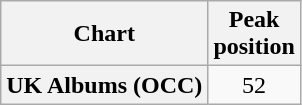<table class="wikitable plainrowheaders" style="text-align:center">
<tr>
<th scope="col">Chart</th>
<th scope="col">Peak<br>position</th>
</tr>
<tr>
<th scope="row">UK Albums (OCC)</th>
<td>52</td>
</tr>
</table>
